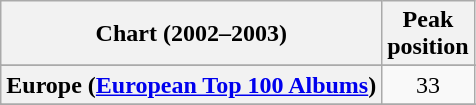<table class="wikitable sortable plainrowheaders" style="text-align:center">
<tr>
<th scope="col">Chart (2002–2003)</th>
<th scope="col">Peak<br>position</th>
</tr>
<tr>
</tr>
<tr>
</tr>
<tr>
</tr>
<tr>
</tr>
<tr>
</tr>
<tr>
<th scope="row">Europe (<a href='#'>European Top 100 Albums</a>)</th>
<td>33</td>
</tr>
<tr>
</tr>
<tr>
</tr>
<tr>
</tr>
<tr>
</tr>
<tr>
</tr>
<tr>
</tr>
<tr>
</tr>
<tr>
</tr>
<tr>
</tr>
<tr>
</tr>
<tr>
</tr>
<tr>
</tr>
<tr>
</tr>
<tr>
</tr>
<tr>
</tr>
<tr>
</tr>
</table>
